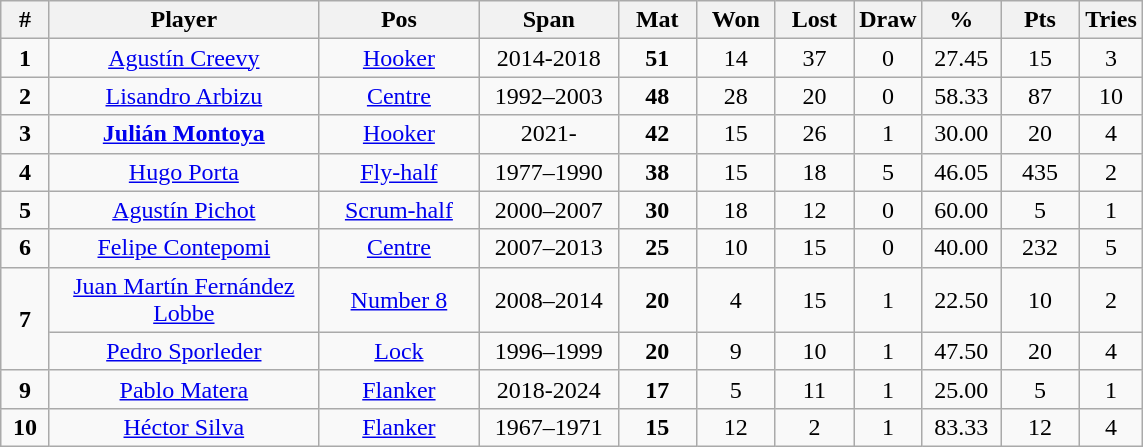<table class="wikitable" style="font-size:100%; text-align:center;">
<tr>
<th style="width:25px;">#</th>
<th style="width:172px;">Player</th>
<th style="width:100px;">Pos</th>
<th style="width:85px;">Span</th>
<th style="width:45px;">Mat</th>
<th style="width:45px;">Won</th>
<th style="width:45px;">Lost</th>
<th style="width:35px;">Draw</th>
<th style="width:45px;">%</th>
<th style="width:45px;">Pts</th>
<th style="width:35px;">Tries</th>
</tr>
<tr>
<td><strong>1</strong></td>
<td><a href='#'>Agustín Creevy</a></td>
<td><a href='#'>Hooker</a></td>
<td>2014-2018</td>
<td><strong>51</strong></td>
<td>14</td>
<td>37</td>
<td>0</td>
<td>27.45</td>
<td>15</td>
<td>3</td>
</tr>
<tr>
<td><strong>2</strong></td>
<td><a href='#'>Lisandro Arbizu</a></td>
<td><a href='#'>Centre</a></td>
<td>1992–2003</td>
<td><strong>48</strong></td>
<td>28</td>
<td>20</td>
<td>0</td>
<td>58.33</td>
<td>87</td>
<td>10</td>
</tr>
<tr>
<td><strong>3</strong></td>
<td><strong><a href='#'>Julián Montoya</a></strong></td>
<td><a href='#'>Hooker</a></td>
<td>2021-</td>
<td><strong>42</strong></td>
<td>15</td>
<td>26</td>
<td>1</td>
<td>30.00</td>
<td>20</td>
<td>4</td>
</tr>
<tr>
<td><strong>4</strong></td>
<td><a href='#'>Hugo Porta</a></td>
<td><a href='#'>Fly-half</a></td>
<td>1977–1990</td>
<td><strong>38</strong></td>
<td>15</td>
<td>18</td>
<td>5</td>
<td>46.05</td>
<td>435</td>
<td>2</td>
</tr>
<tr>
<td><strong>5</strong></td>
<td><a href='#'>Agustín Pichot</a></td>
<td><a href='#'>Scrum-half</a></td>
<td>2000–2007</td>
<td><strong>30</strong></td>
<td>18</td>
<td>12</td>
<td>0</td>
<td>60.00</td>
<td>5</td>
<td>1</td>
</tr>
<tr>
<td><strong>6</strong></td>
<td><a href='#'>Felipe Contepomi</a></td>
<td><a href='#'>Centre</a></td>
<td>2007–2013</td>
<td><strong>25</strong></td>
<td>10</td>
<td>15</td>
<td>0</td>
<td>40.00</td>
<td>232</td>
<td>5</td>
</tr>
<tr>
<td rowspan=2><strong>7</strong></td>
<td><a href='#'>Juan Martín Fernández Lobbe</a></td>
<td><a href='#'>Number 8</a></td>
<td>2008–2014</td>
<td><strong>20</strong></td>
<td>4</td>
<td>15</td>
<td>1</td>
<td>22.50</td>
<td>10</td>
<td>2</td>
</tr>
<tr>
<td><a href='#'>Pedro Sporleder</a></td>
<td><a href='#'>Lock</a></td>
<td>1996–1999</td>
<td><strong>20</strong></td>
<td>9</td>
<td>10</td>
<td>1</td>
<td>47.50</td>
<td>20</td>
<td>4</td>
</tr>
<tr>
<td><strong>9</strong></td>
<td><a href='#'>Pablo Matera</a></td>
<td><a href='#'>Flanker</a></td>
<td>2018-2024</td>
<td><strong>17</strong></td>
<td>5</td>
<td>11</td>
<td>1</td>
<td>25.00</td>
<td>5</td>
<td>1</td>
</tr>
<tr>
<td><strong>10</strong></td>
<td><a href='#'>Héctor Silva</a></td>
<td><a href='#'>Flanker</a></td>
<td>1967–1971</td>
<td><strong>15</strong></td>
<td>12</td>
<td>2</td>
<td>1</td>
<td>83.33</td>
<td>12</td>
<td>4</td>
</tr>
</table>
